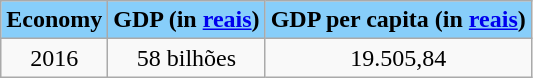<table class="wikitable sortable mw-collapsible">
<tr>
<th style="background:#87CEFA; color:black">Economy</th>
<th style="background:#87CEFA; color:black">GDP (in <a href='#'>reais</a>)</th>
<th style="background:#87CEFA; color:black">GDP per capita (in <a href='#'>reais</a>)</th>
</tr>
<tr style="text-align:center;">
<td>2016</td>
<td>58 bilhões</td>
<td>19.505,84</td>
</tr>
</table>
